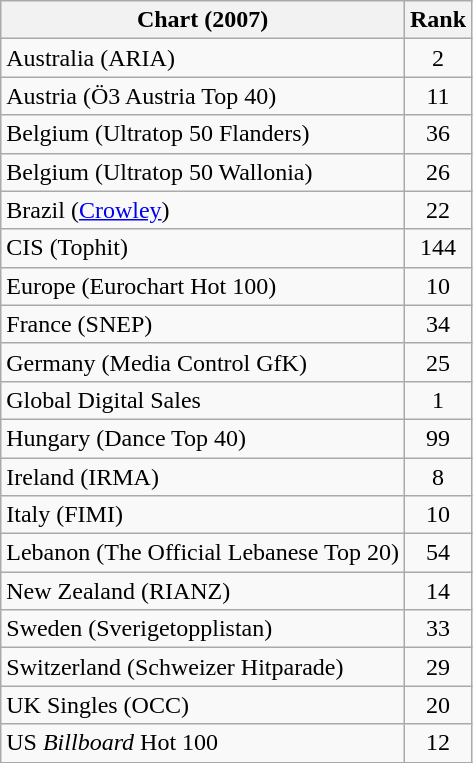<table class="wikitable sortable">
<tr>
<th>Chart (2007)</th>
<th>Rank</th>
</tr>
<tr>
<td>Australia (ARIA)</td>
<td style="text-align:center;">2</td>
</tr>
<tr>
<td>Austria (Ö3 Austria Top 40)</td>
<td style="text-align:center;">11</td>
</tr>
<tr>
<td>Belgium (Ultratop 50 Flanders)</td>
<td style="text-align:center;">36</td>
</tr>
<tr>
<td>Belgium (Ultratop 50 Wallonia)</td>
<td style="text-align:center;">26</td>
</tr>
<tr>
<td>Brazil (<a href='#'>Crowley</a>)</td>
<td style="text-align:center;">22</td>
</tr>
<tr>
<td>CIS (Tophit)</td>
<td style="text-align:center;">144</td>
</tr>
<tr>
<td>Europe (Eurochart Hot 100)</td>
<td style="text-align:center;">10</td>
</tr>
<tr>
<td>France (SNEP)</td>
<td style="text-align:center;">34</td>
</tr>
<tr>
<td>Germany (Media Control GfK)</td>
<td style="text-align:center;">25</td>
</tr>
<tr>
<td>Global Digital Sales</td>
<td style="text-align:center;">1</td>
</tr>
<tr>
<td>Hungary (Dance Top 40)</td>
<td style="text-align:center;">99</td>
</tr>
<tr>
<td>Ireland (IRMA)</td>
<td style="text-align:center;">8</td>
</tr>
<tr>
<td>Italy (FIMI)</td>
<td style="text-align:center;">10</td>
</tr>
<tr>
<td>Lebanon (The Official Lebanese Top 20)</td>
<td style="text-align:center;">54</td>
</tr>
<tr>
<td>New Zealand (RIANZ)</td>
<td style="text-align:center;">14</td>
</tr>
<tr>
<td>Sweden (Sverigetopplistan)</td>
<td style="text-align:center;">33</td>
</tr>
<tr>
<td>Switzerland (Schweizer Hitparade)</td>
<td style="text-align:center;">29</td>
</tr>
<tr>
<td>UK Singles (OCC)</td>
<td style="text-align:center;">20</td>
</tr>
<tr>
<td>US <em>Billboard</em> Hot 100</td>
<td style="text-align:center;">12</td>
</tr>
</table>
